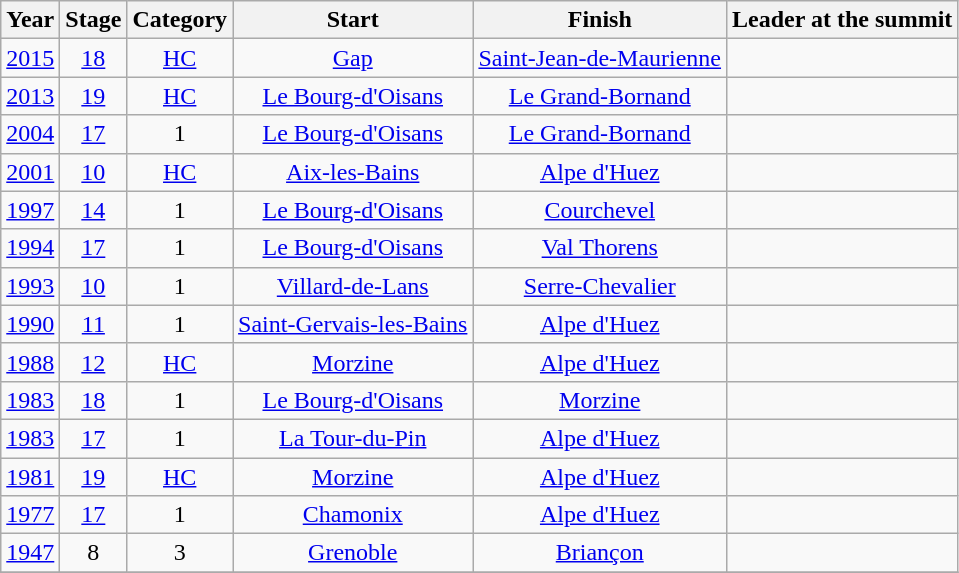<table class="wikitable" style="text-align: center;">
<tr>
<th>Year</th>
<th>Stage</th>
<th>Category</th>
<th>Start</th>
<th>Finish</th>
<th>Leader at the summit</th>
</tr>
<tr>
<td><a href='#'>2015</a></td>
<td><a href='#'>18</a></td>
<td><a href='#'>HC</a></td>
<td><a href='#'>Gap</a></td>
<td><a href='#'>Saint-Jean-de-Maurienne</a></td>
<td align=left></td>
</tr>
<tr>
<td><a href='#'>2013</a></td>
<td><a href='#'>19</a></td>
<td><a href='#'>HC</a></td>
<td><a href='#'>Le Bourg-d'Oisans</a></td>
<td><a href='#'>Le Grand-Bornand</a></td>
<td align=left></td>
</tr>
<tr>
<td><a href='#'>2004</a></td>
<td><a href='#'>17</a></td>
<td>1</td>
<td><a href='#'>Le Bourg-d'Oisans</a></td>
<td><a href='#'>Le Grand-Bornand</a></td>
<td align=left></td>
</tr>
<tr>
<td><a href='#'>2001</a></td>
<td><a href='#'>10</a></td>
<td><a href='#'>HC</a></td>
<td><a href='#'>Aix-les-Bains</a></td>
<td><a href='#'>Alpe d'Huez</a></td>
<td align=left></td>
</tr>
<tr>
<td><a href='#'>1997</a></td>
<td><a href='#'>14</a></td>
<td>1</td>
<td><a href='#'>Le Bourg-d'Oisans</a></td>
<td><a href='#'>Courchevel</a></td>
<td align=left></td>
</tr>
<tr>
<td><a href='#'>1994</a></td>
<td><a href='#'>17</a></td>
<td>1</td>
<td><a href='#'>Le Bourg-d'Oisans</a></td>
<td><a href='#'>Val Thorens</a></td>
<td align=left></td>
</tr>
<tr>
<td><a href='#'>1993</a></td>
<td><a href='#'>10</a></td>
<td>1</td>
<td><a href='#'>Villard-de-Lans</a></td>
<td><a href='#'>Serre-Chevalier</a></td>
<td align=left></td>
</tr>
<tr>
<td><a href='#'>1990</a></td>
<td><a href='#'>11</a></td>
<td>1</td>
<td><a href='#'>Saint-Gervais-les-Bains</a></td>
<td><a href='#'>Alpe d'Huez</a></td>
<td align=left></td>
</tr>
<tr>
<td><a href='#'>1988</a></td>
<td><a href='#'>12</a></td>
<td><a href='#'>HC</a></td>
<td><a href='#'>Morzine</a></td>
<td><a href='#'>Alpe d'Huez</a></td>
<td align=left></td>
</tr>
<tr>
<td><a href='#'>1983</a></td>
<td><a href='#'>18</a></td>
<td>1</td>
<td><a href='#'>Le Bourg-d'Oisans</a></td>
<td><a href='#'>Morzine</a></td>
<td align=left></td>
</tr>
<tr>
<td><a href='#'>1983</a></td>
<td><a href='#'>17</a></td>
<td>1</td>
<td><a href='#'>La Tour-du-Pin</a></td>
<td><a href='#'>Alpe d'Huez</a></td>
<td align=left></td>
</tr>
<tr>
<td><a href='#'>1981</a></td>
<td><a href='#'>19</a></td>
<td><a href='#'>HC</a></td>
<td><a href='#'>Morzine</a></td>
<td><a href='#'>Alpe d'Huez</a></td>
<td align=left></td>
</tr>
<tr>
<td><a href='#'>1977</a></td>
<td><a href='#'>17</a></td>
<td>1</td>
<td><a href='#'>Chamonix</a></td>
<td><a href='#'>Alpe d'Huez</a></td>
<td align=left></td>
</tr>
<tr>
<td><a href='#'>1947</a></td>
<td>8</td>
<td>3</td>
<td><a href='#'>Grenoble</a></td>
<td><a href='#'>Briançon</a></td>
<td align=left></td>
</tr>
<tr>
</tr>
</table>
